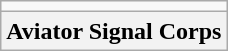<table class="wikitable" style="text-align:center">
<tr>
<td></td>
</tr>
<tr>
<th>Aviator Signal Corps</th>
</tr>
</table>
